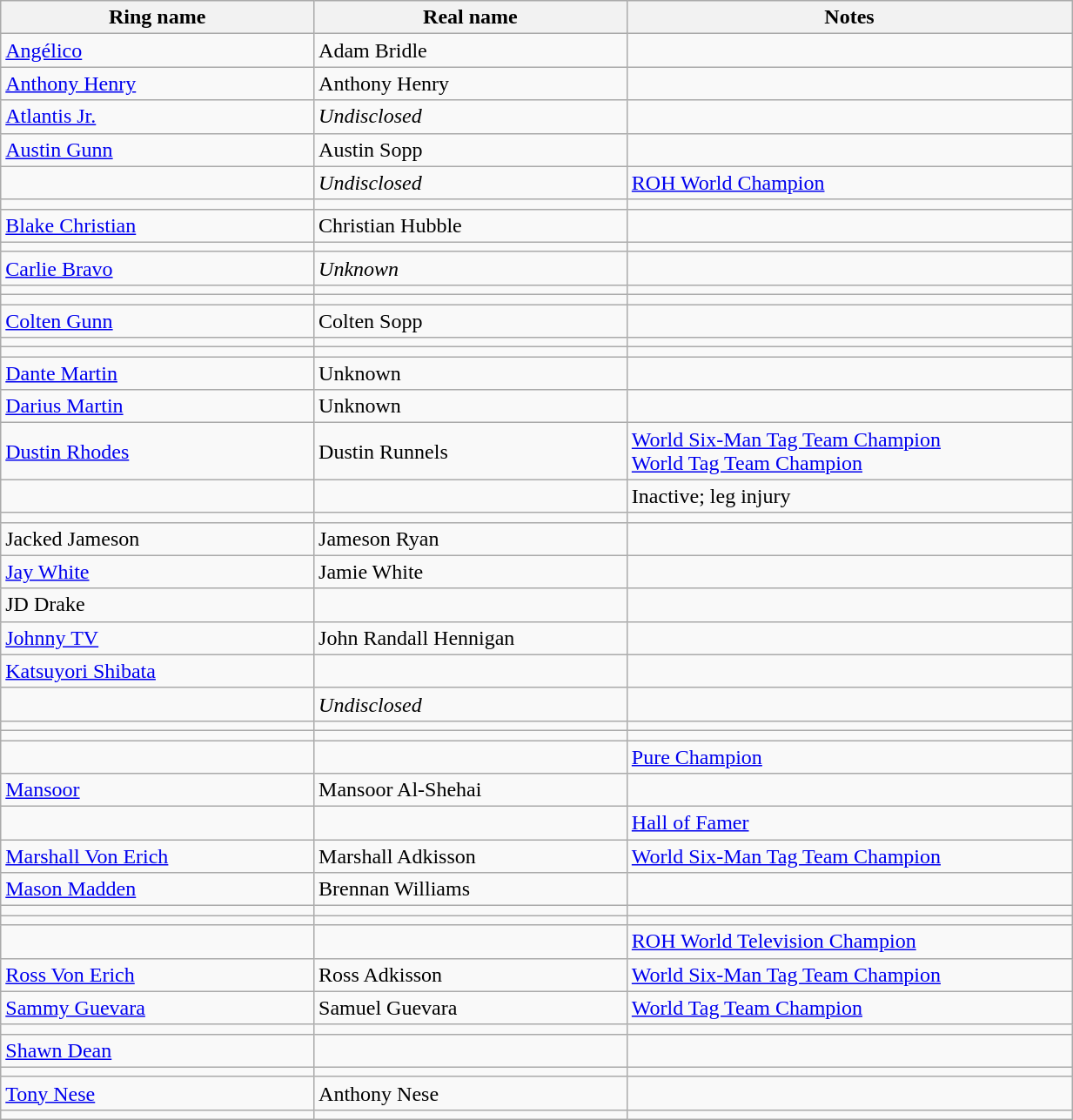<table class="wikitable sortable" style="width:65%;">
<tr>
<th width=19%>Ring name</th>
<th width=19%>Real name</th>
<th width=27%>Notes</th>
</tr>
<tr>
<td><a href='#'>Angélico</a></td>
<td>Adam Bridle</td>
<td></td>
</tr>
<tr>
<td><a href='#'>Anthony Henry</a></td>
<td>Anthony Henry</td>
<td></td>
</tr>
<tr>
<td><a href='#'>Atlantis Jr.</a></td>
<td><em>Undisclosed</em></td>
<td></td>
</tr>
<tr>
<td><a href='#'>Austin Gunn</a></td>
<td>Austin Sopp</td>
<td></td>
</tr>
<tr>
<td></td>
<td><em>Undisclosed</em></td>
<td><a href='#'>ROH World Champion</a></td>
</tr>
<tr>
<td></td>
<td></td>
<td></td>
</tr>
<tr>
<td><a href='#'>Blake Christian</a></td>
<td>Christian Hubble</td>
<td></td>
</tr>
<tr>
<td></td>
<td></td>
<td></td>
</tr>
<tr>
<td><a href='#'>Carlie Bravo</a></td>
<td><em>Unknown</em></td>
<td></td>
</tr>
<tr>
<td></td>
<td></td>
<td></td>
</tr>
<tr>
<td></td>
<td></td>
<td></td>
</tr>
<tr>
<td><a href='#'>Colten Gunn</a></td>
<td>Colten Sopp</td>
<td></td>
</tr>
<tr>
<td></td>
<td></td>
<td></td>
</tr>
<tr>
<td></td>
<td></td>
<td></td>
</tr>
<tr>
<td><a href='#'>Dante Martin</a></td>
<td>Unknown</td>
<td></td>
</tr>
<tr>
<td><a href='#'>Darius Martin</a></td>
<td>Unknown</td>
<td></td>
</tr>
<tr>
<td><a href='#'>Dustin Rhodes</a></td>
<td>Dustin Runnels</td>
<td><a href='#'>World Six-Man Tag Team Champion</a><br><a href='#'>World Tag Team Champion</a></td>
</tr>
<tr>
<td></td>
<td></td>
<td>Inactive; leg injury</td>
</tr>
<tr>
<td></td>
<td></td>
<td></td>
</tr>
<tr>
<td>Jacked Jameson</td>
<td>Jameson Ryan</td>
<td></td>
</tr>
<tr>
<td><a href='#'>Jay White</a></td>
<td>Jamie White</td>
<td></td>
</tr>
<tr>
<td>JD Drake</td>
<td></td>
<td></td>
</tr>
<tr>
<td><a href='#'>Johnny TV</a></td>
<td>John Randall Hennigan</td>
<td></td>
</tr>
<tr>
<td><a href='#'>Katsuyori Shibata</a></td>
<td></td>
<td></td>
</tr>
<tr>
<td></td>
<td><em>Undisclosed</em></td>
<td></td>
</tr>
<tr>
<td></td>
<td></td>
<td></td>
</tr>
<tr>
<td></td>
<td></td>
<td></td>
</tr>
<tr>
<td></td>
<td></td>
<td><a href='#'>Pure Champion</a></td>
</tr>
<tr>
<td><a href='#'>Mansoor</a></td>
<td>Mansoor Al-Shehai</td>
<td></td>
</tr>
<tr>
<td></td>
<td></td>
<td><a href='#'>Hall of Famer</a></td>
</tr>
<tr>
<td><a href='#'>Marshall Von Erich</a></td>
<td>Marshall Adkisson</td>
<td><a href='#'>World Six-Man Tag Team Champion</a></td>
</tr>
<tr>
<td><a href='#'>Mason Madden</a></td>
<td>Brennan Williams</td>
<td></td>
</tr>
<tr>
<td></td>
<td></td>
<td></td>
</tr>
<tr>
<td></td>
<td></td>
<td></td>
</tr>
<tr>
<td></td>
<td></td>
<td><a href='#'>ROH World Television Champion</a></td>
</tr>
<tr>
<td><a href='#'>Ross Von Erich</a></td>
<td>Ross Adkisson</td>
<td><a href='#'>World Six-Man Tag Team Champion</a></td>
</tr>
<tr>
<td><a href='#'>Sammy Guevara</a></td>
<td>Samuel Guevara</td>
<td><a href='#'>World Tag Team Champion</a></td>
</tr>
<tr>
<td></td>
<td></td>
<td></td>
</tr>
<tr>
<td><a href='#'>Shawn Dean</a></td>
<td></td>
<td></td>
</tr>
<tr>
<td></td>
<td></td>
<td></td>
</tr>
<tr>
<td><a href='#'>Tony Nese</a></td>
<td>Anthony Nese</td>
<td></td>
</tr>
<tr>
<td></td>
<td></td>
<td></td>
</tr>
</table>
